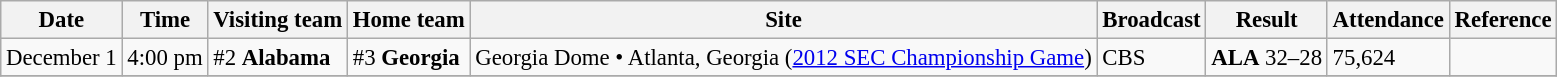<table class="wikitable" style="font-size:95%;">
<tr>
<th>Date</th>
<th>Time</th>
<th>Visiting team</th>
<th>Home team</th>
<th>Site</th>
<th>Broadcast</th>
<th>Result</th>
<th>Attendance</th>
<th class="unsortable">Reference</th>
</tr>
<tr bgcolor=>
<td>December 1</td>
<td>4:00 pm</td>
<td>#2 <strong>Alabama</strong></td>
<td>#3 <strong>Georgia</strong></td>
<td>Georgia Dome • Atlanta, Georgia (<a href='#'>2012 SEC Championship Game</a>)</td>
<td>CBS</td>
<td><strong>ALA</strong> 32–28</td>
<td>75,624</td>
<td align="center"></td>
</tr>
<tr>
</tr>
</table>
